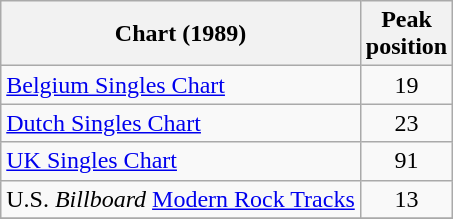<table class="wikitable sortable">
<tr>
<th>Chart (1989)</th>
<th>Peak<br>position</th>
</tr>
<tr>
<td><a href='#'>Belgium Singles Chart</a></td>
<td style="text-align:center;">19</td>
</tr>
<tr>
<td><a href='#'>Dutch Singles Chart</a></td>
<td style="text-align:center;">23</td>
</tr>
<tr>
<td><a href='#'>UK Singles Chart</a></td>
<td style="text-align:center;">91</td>
</tr>
<tr>
<td>U.S. <em>Billboard</em> <a href='#'>Modern Rock Tracks</a></td>
<td style="text-align:center;">13</td>
</tr>
<tr>
</tr>
</table>
